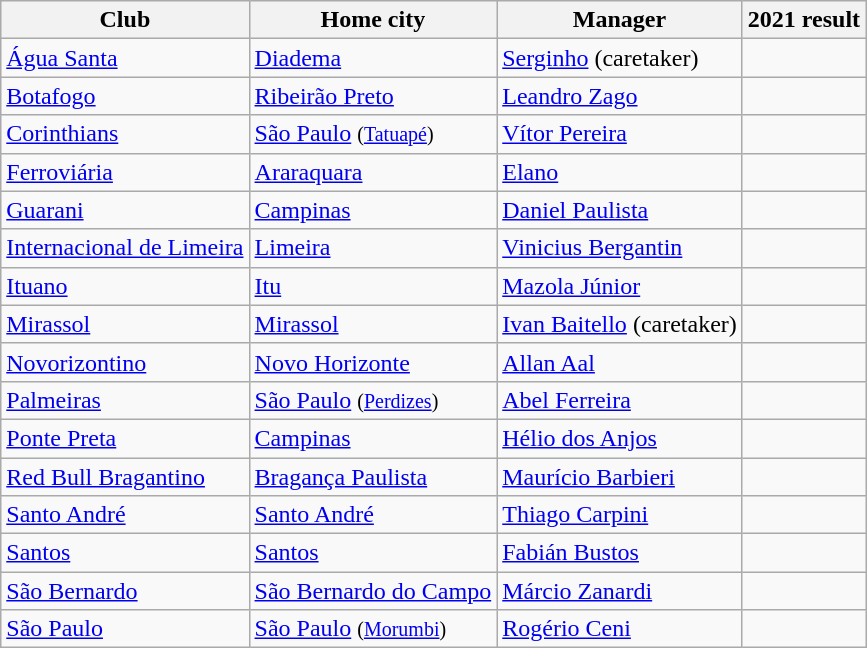<table class="wikitable sortable">
<tr>
<th>Club</th>
<th>Home city</th>
<th>Manager</th>
<th>2021 result</th>
</tr>
<tr>
<td><a href='#'>Água Santa</a></td>
<td><a href='#'>Diadema</a></td>
<td> <a href='#'>Serginho</a> (caretaker)</td>
<td></td>
</tr>
<tr>
<td><a href='#'>Botafogo</a></td>
<td><a href='#'>Ribeirão Preto</a></td>
<td> <a href='#'>Leandro Zago</a></td>
<td></td>
</tr>
<tr>
<td><a href='#'>Corinthians</a></td>
<td><a href='#'>São Paulo</a> <small>(<a href='#'>Tatuapé</a>)</small></td>
<td> <a href='#'>Vítor Pereira</a></td>
<td></td>
</tr>
<tr>
<td><a href='#'>Ferroviária</a></td>
<td><a href='#'>Araraquara</a></td>
<td> <a href='#'>Elano</a></td>
<td></td>
</tr>
<tr>
<td><a href='#'>Guarani</a></td>
<td><a href='#'>Campinas</a></td>
<td> <a href='#'>Daniel Paulista</a></td>
<td></td>
</tr>
<tr>
<td><a href='#'>Internacional de Limeira</a></td>
<td><a href='#'>Limeira</a></td>
<td> <a href='#'>Vinicius Bergantin</a></td>
<td></td>
</tr>
<tr>
<td><a href='#'>Ituano</a></td>
<td><a href='#'>Itu</a></td>
<td> <a href='#'>Mazola Júnior</a></td>
<td></td>
</tr>
<tr>
<td><a href='#'>Mirassol</a></td>
<td><a href='#'>Mirassol</a></td>
<td> <a href='#'>Ivan Baitello</a> (caretaker)</td>
<td></td>
</tr>
<tr>
<td><a href='#'>Novorizontino</a></td>
<td><a href='#'>Novo Horizonte</a></td>
<td> <a href='#'>Allan Aal</a></td>
<td></td>
</tr>
<tr>
<td><a href='#'>Palmeiras</a></td>
<td><a href='#'>São Paulo</a> <small>(<a href='#'>Perdizes</a>)</small></td>
<td> <a href='#'>Abel Ferreira</a></td>
<td></td>
</tr>
<tr>
<td><a href='#'>Ponte Preta</a></td>
<td><a href='#'>Campinas</a></td>
<td> <a href='#'>Hélio dos Anjos</a></td>
<td></td>
</tr>
<tr>
<td><a href='#'>Red Bull Bragantino</a></td>
<td><a href='#'>Bragança Paulista</a></td>
<td> <a href='#'>Maurício Barbieri</a></td>
<td></td>
</tr>
<tr>
<td><a href='#'>Santo André</a></td>
<td><a href='#'>Santo André</a></td>
<td> <a href='#'>Thiago Carpini</a></td>
<td></td>
</tr>
<tr>
<td><a href='#'>Santos</a></td>
<td><a href='#'>Santos</a></td>
<td> <a href='#'>Fabián Bustos</a></td>
<td></td>
</tr>
<tr>
<td><a href='#'>São Bernardo</a></td>
<td><a href='#'>São Bernardo do Campo</a></td>
<td> <a href='#'>Márcio Zanardi</a></td>
<td></td>
</tr>
<tr>
<td><a href='#'>São Paulo</a></td>
<td><a href='#'>São Paulo</a> <small>(<a href='#'>Morumbi</a>)</small></td>
<td> <a href='#'>Rogério Ceni</a></td>
<td></td>
</tr>
</table>
